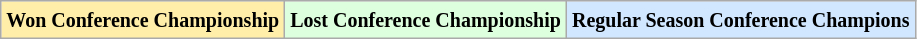<table class="wikitable">
<tr>
<td style="background:#fea;"><small><strong>Won Conference Championship</strong></small></td>
<td style="background:#dfd;"><small><strong>Lost Conference Championship</strong></small></td>
<td style="background:#d0e7ff;"><small><strong>Regular Season Conference Champions</strong></small></td>
</tr>
</table>
